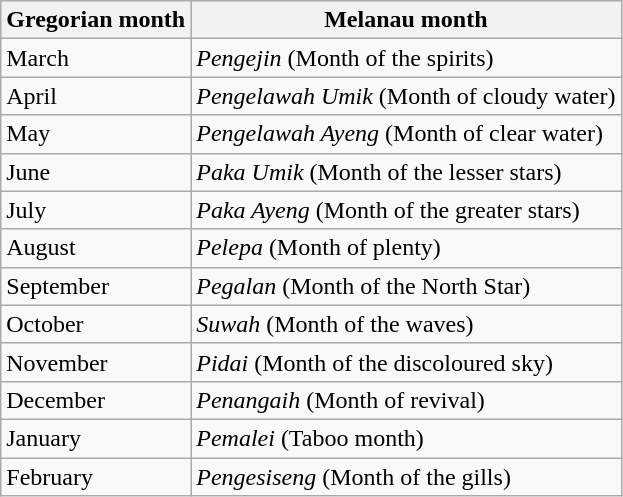<table class="wikitable">
<tr>
<th>Gregorian month</th>
<th>Melanau month</th>
</tr>
<tr>
<td>March</td>
<td><em>Pengejin</em> (Month of the spirits)</td>
</tr>
<tr>
<td>April</td>
<td><em>Pengelawah Umik</em> (Month of cloudy water)</td>
</tr>
<tr>
<td>May</td>
<td><em>Pengelawah Ayeng</em> (Month of clear water)</td>
</tr>
<tr>
<td>June</td>
<td><em>Paka Umik</em> (Month of the lesser stars)</td>
</tr>
<tr>
<td>July</td>
<td><em>Paka Ayeng</em> (Month of the greater stars)</td>
</tr>
<tr>
<td>August</td>
<td><em>Pelepa</em> (Month of plenty)</td>
</tr>
<tr>
<td>September</td>
<td><em>Pegalan</em> (Month of the North Star)</td>
</tr>
<tr>
<td>October</td>
<td><em>Suwah</em> (Month of the waves)</td>
</tr>
<tr>
<td>November</td>
<td><em>Pidai</em> (Month of the discoloured sky)</td>
</tr>
<tr>
<td>December</td>
<td><em>Penangaih</em> (Month of revival)</td>
</tr>
<tr>
<td>January</td>
<td><em>Pemalei</em> (Taboo month)</td>
</tr>
<tr>
<td>February</td>
<td><em>Pengesiseng</em> (Month of the gills)</td>
</tr>
</table>
